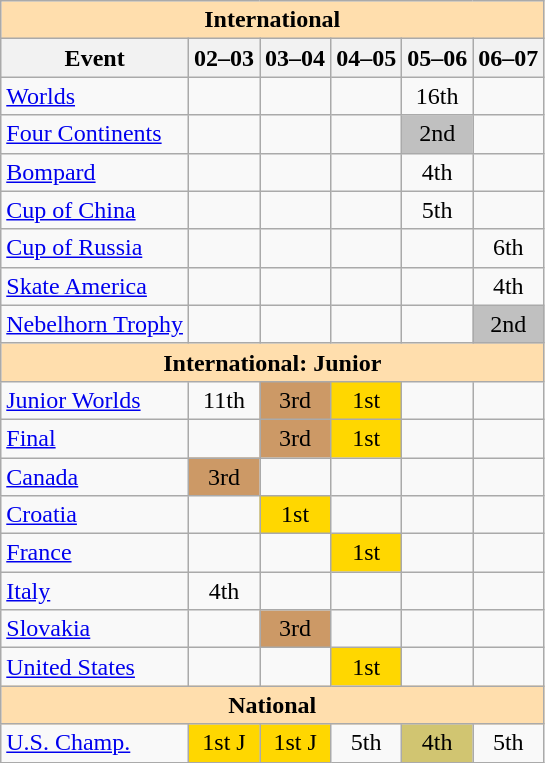<table class="wikitable" style="text-align:center">
<tr>
<th colspan="6" style="background-color: #ffdead; " align="center">International</th>
</tr>
<tr>
<th>Event</th>
<th>02–03</th>
<th>03–04</th>
<th>04–05</th>
<th>05–06</th>
<th>06–07</th>
</tr>
<tr>
<td align=left><a href='#'>Worlds</a></td>
<td></td>
<td></td>
<td></td>
<td>16th</td>
<td></td>
</tr>
<tr>
<td align=left><a href='#'>Four Continents</a></td>
<td></td>
<td></td>
<td></td>
<td bgcolor=silver>2nd</td>
<td></td>
</tr>
<tr>
<td align=left> <a href='#'>Bompard</a></td>
<td></td>
<td></td>
<td></td>
<td>4th</td>
<td></td>
</tr>
<tr>
<td align=left> <a href='#'>Cup of China</a></td>
<td></td>
<td></td>
<td></td>
<td>5th</td>
<td></td>
</tr>
<tr>
<td align=left> <a href='#'>Cup of Russia</a></td>
<td></td>
<td></td>
<td></td>
<td></td>
<td>6th</td>
</tr>
<tr>
<td align=left> <a href='#'>Skate America</a></td>
<td></td>
<td></td>
<td></td>
<td></td>
<td>4th</td>
</tr>
<tr>
<td align=left><a href='#'>Nebelhorn Trophy</a></td>
<td></td>
<td></td>
<td></td>
<td></td>
<td bgcolor=silver>2nd</td>
</tr>
<tr>
<th colspan="6" style="background-color: #ffdead; " align="center">International: Junior</th>
</tr>
<tr>
<td align=left><a href='#'>Junior Worlds</a></td>
<td>11th</td>
<td bgcolor=cc9966>3rd</td>
<td bgcolor=gold>1st</td>
<td></td>
<td></td>
</tr>
<tr>
<td align=left> <a href='#'>Final</a></td>
<td></td>
<td bgcolor=cc9966>3rd</td>
<td bgcolor=gold>1st</td>
<td></td>
<td></td>
</tr>
<tr>
<td align=left> <a href='#'>Canada</a></td>
<td bgcolor="cc9966">3rd</td>
<td></td>
<td></td>
<td></td>
<td></td>
</tr>
<tr>
<td align=left> <a href='#'>Croatia</a></td>
<td></td>
<td bgcolor=gold>1st</td>
<td></td>
<td></td>
<td></td>
</tr>
<tr>
<td align=left> <a href='#'>France</a></td>
<td></td>
<td></td>
<td bgcolor=gold>1st</td>
<td></td>
<td></td>
</tr>
<tr>
<td align=left> <a href='#'>Italy</a></td>
<td>4th</td>
<td></td>
<td></td>
<td></td>
<td></td>
</tr>
<tr>
<td align=left> <a href='#'>Slovakia</a></td>
<td></td>
<td bgcolor=cc9966>3rd</td>
<td></td>
<td></td>
<td></td>
</tr>
<tr>
<td align=left> <a href='#'>United States</a></td>
<td></td>
<td></td>
<td bgcolor=gold>1st</td>
<td></td>
<td></td>
</tr>
<tr>
<th colspan="6" style="background-color: #ffdead; " align="center">National</th>
</tr>
<tr>
<td align=left><a href='#'>U.S. Champ.</a></td>
<td bgcolor="gold">1st J</td>
<td bgcolor=gold>1st J</td>
<td>5th</td>
<td bgcolor=d1c571>4th</td>
<td>5th</td>
</tr>
</table>
